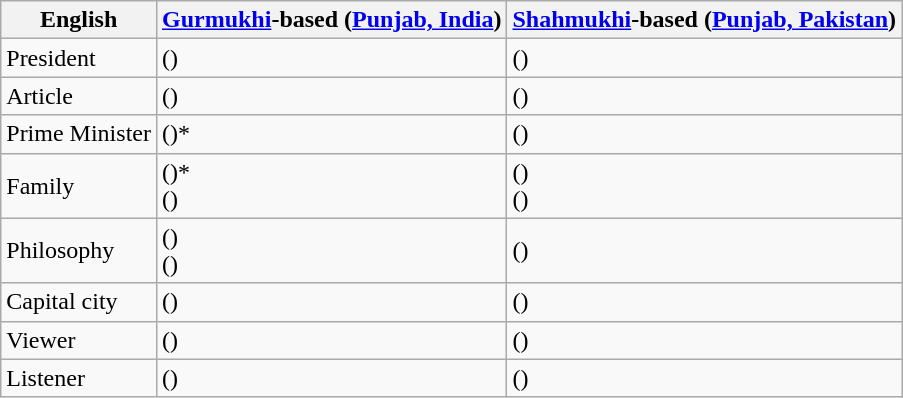<table class="wikitable">
<tr>
<th>English</th>
<th><a href='#'>Gurmukhi</a>-based (<a href='#'>Punjab, India</a>)</th>
<th><a href='#'>Shahmukhi</a>-based (<a href='#'>Punjab, Pakistan</a>)</th>
</tr>
<tr>
<td>President</td>
<td> ()</td>
<td> ()</td>
</tr>
<tr>
<td>Article</td>
<td> ()</td>
<td> ()</td>
</tr>
<tr>
<td>Prime Minister</td>
<td> ()*</td>
<td> ()</td>
</tr>
<tr>
<td>Family</td>
<td> ()* <br> ()</td>
<td> () <br>  ()</td>
</tr>
<tr>
<td>Philosophy</td>
<td> () <br> ()</td>
<td> ()</td>
</tr>
<tr>
<td>Capital city</td>
<td> ()</td>
<td> ()</td>
</tr>
<tr>
<td>Viewer</td>
<td> ()</td>
<td> ()</td>
</tr>
<tr>
<td>Listener</td>
<td> ()</td>
<td> ()</td>
</tr>
</table>
